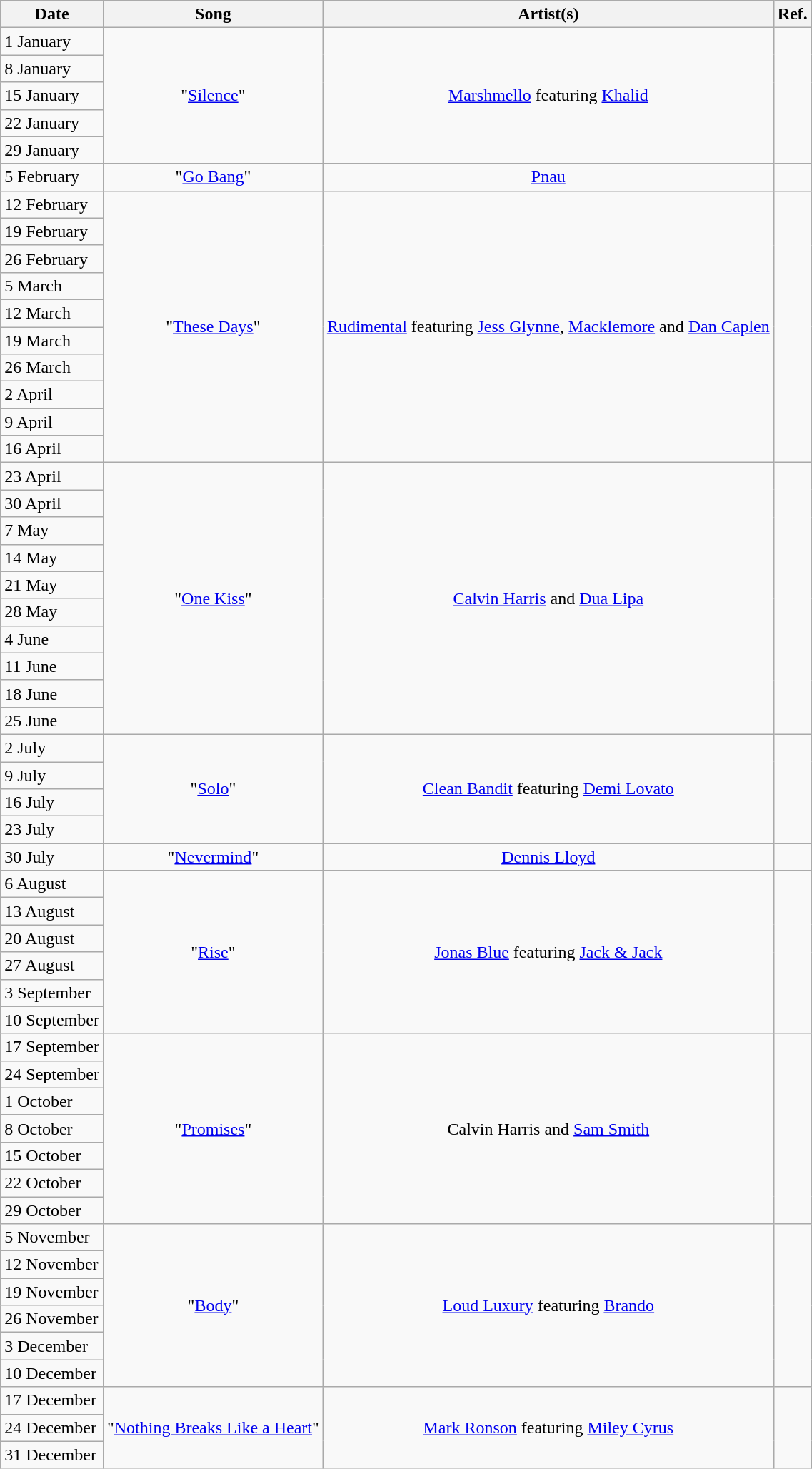<table class="wikitable">
<tr>
<th style="text-align: center;">Date</th>
<th style="text-align: center;">Song</th>
<th style="text-align: center;">Artist(s)</th>
<th style="text-align: center;">Ref.</th>
</tr>
<tr>
<td>1 January</td>
<td rowspan="5" style="text-align: center;">"<a href='#'>Silence</a>"</td>
<td rowspan="5" style="text-align: center;"><a href='#'>Marshmello</a> featuring <a href='#'>Khalid</a></td>
<td rowspan="5" style="text-align: center;"></td>
</tr>
<tr>
<td>8 January</td>
</tr>
<tr>
<td>15 January</td>
</tr>
<tr>
<td>22 January</td>
</tr>
<tr>
<td>29 January</td>
</tr>
<tr>
<td>5 February</td>
<td style="text-align: center;">"<a href='#'>Go Bang</a>"</td>
<td style="text-align: center;"><a href='#'>Pnau</a></td>
<td style="text-align: center;"></td>
</tr>
<tr>
<td>12 February</td>
<td rowspan="10" style="text-align: center;">"<a href='#'>These Days</a>"</td>
<td rowspan="10" style="text-align: center;"><a href='#'>Rudimental</a> featuring <a href='#'>Jess Glynne</a>, <a href='#'>Macklemore</a> and <a href='#'>Dan Caplen</a></td>
<td rowspan="10" style="text-align: center;"></td>
</tr>
<tr>
<td>19 February</td>
</tr>
<tr>
<td>26 February</td>
</tr>
<tr>
<td>5 March</td>
</tr>
<tr>
<td>12 March</td>
</tr>
<tr>
<td>19 March</td>
</tr>
<tr>
<td>26 March</td>
</tr>
<tr>
<td>2 April</td>
</tr>
<tr>
<td>9 April</td>
</tr>
<tr>
<td>16 April</td>
</tr>
<tr>
<td>23 April</td>
<td rowspan="10" style="text-align: center;">"<a href='#'>One Kiss</a>"</td>
<td rowspan="10" style="text-align: center;"><a href='#'>Calvin Harris</a> and <a href='#'>Dua Lipa</a></td>
<td rowspan="10" style="text-align: center;"></td>
</tr>
<tr>
<td>30 April</td>
</tr>
<tr>
<td>7 May</td>
</tr>
<tr>
<td>14 May</td>
</tr>
<tr>
<td>21 May</td>
</tr>
<tr>
<td>28 May</td>
</tr>
<tr>
<td>4 June</td>
</tr>
<tr>
<td>11 June</td>
</tr>
<tr>
<td>18 June</td>
</tr>
<tr>
<td>25 June</td>
</tr>
<tr>
<td>2 July</td>
<td rowspan="4" style="text-align: center;">"<a href='#'>Solo</a>"</td>
<td rowspan="4" style="text-align: center;"><a href='#'>Clean Bandit</a> featuring <a href='#'>Demi Lovato</a></td>
<td rowspan="4" style="text-align: center;"></td>
</tr>
<tr>
<td>9 July</td>
</tr>
<tr>
<td>16 July</td>
</tr>
<tr>
<td>23 July</td>
</tr>
<tr>
<td>30 July</td>
<td style="text-align: center;">"<a href='#'>Nevermind</a>"</td>
<td style="text-align: center;"><a href='#'>Dennis Lloyd</a></td>
<td style="text-align: center;"></td>
</tr>
<tr>
<td>6 August</td>
<td rowspan="6" style="text-align: center;">"<a href='#'>Rise</a>"</td>
<td rowspan="6" style="text-align: center;"><a href='#'>Jonas Blue</a> featuring <a href='#'>Jack & Jack</a></td>
<td rowspan="6" style="text-align: center;"></td>
</tr>
<tr>
<td>13 August</td>
</tr>
<tr>
<td>20 August</td>
</tr>
<tr>
<td>27 August</td>
</tr>
<tr>
<td>3 September</td>
</tr>
<tr>
<td>10 September</td>
</tr>
<tr>
<td>17 September</td>
<td rowspan="7" style="text-align: center;">"<a href='#'>Promises</a>"</td>
<td rowspan="7" style="text-align: center;">Calvin Harris and <a href='#'>Sam Smith</a></td>
<td rowspan="7" style="text-align: center;"></td>
</tr>
<tr>
<td>24 September</td>
</tr>
<tr>
<td>1 October</td>
</tr>
<tr>
<td>8 October</td>
</tr>
<tr>
<td>15 October</td>
</tr>
<tr>
<td>22 October</td>
</tr>
<tr>
<td>29 October</td>
</tr>
<tr>
<td>5 November</td>
<td rowspan="6" style="text-align: center;">"<a href='#'>Body</a>"</td>
<td rowspan="6" style="text-align: center;"><a href='#'>Loud Luxury</a> featuring <a href='#'>Brando</a></td>
<td rowspan="6" style="text-align: center;"></td>
</tr>
<tr>
<td>12 November</td>
</tr>
<tr>
<td>19 November</td>
</tr>
<tr>
<td>26 November</td>
</tr>
<tr>
<td>3 December</td>
</tr>
<tr>
<td>10 December</td>
</tr>
<tr>
<td>17 December</td>
<td rowspan="3" style="text-align: center;">"<a href='#'>Nothing Breaks Like a Heart</a>"</td>
<td rowspan="3" style="text-align: center;"><a href='#'>Mark Ronson</a> featuring <a href='#'>Miley Cyrus</a></td>
<td rowspan="3" style="text-align: center;"></td>
</tr>
<tr>
<td>24 December</td>
</tr>
<tr>
<td>31 December</td>
</tr>
</table>
